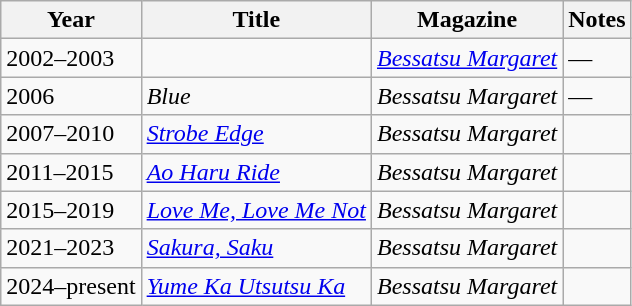<table class="wikitable">
<tr>
<th>Year</th>
<th>Title</th>
<th>Magazine</th>
<th>Notes</th>
</tr>
<tr>
<td>2002–2003</td>
<td></td>
<td><em><a href='#'>Bessatsu Margaret</a></em></td>
<td>—</td>
</tr>
<tr>
<td>2006</td>
<td><em>Blue</em></td>
<td><em>Bessatsu Margaret</em></td>
<td>—</td>
</tr>
<tr>
<td>2007–2010</td>
<td><em><a href='#'>Strobe Edge</a></em><br></td>
<td><em>Bessatsu Margaret</em></td>
<td></td>
</tr>
<tr>
<td>2011–2015</td>
<td><em><a href='#'>Ao Haru Ride</a></em><br></td>
<td><em>Bessatsu Margaret</em></td>
<td></td>
</tr>
<tr>
<td>2015–2019</td>
<td><em><a href='#'>Love Me, Love Me Not</a></em><br></td>
<td><em>Bessatsu Margaret</em></td>
<td></td>
</tr>
<tr>
<td>2021–2023</td>
<td><em><a href='#'>Sakura, Saku</a></em><br></td>
<td><em>Bessatsu Margaret</em></td>
<td></td>
</tr>
<tr>
<td>2024–present</td>
<td><em><a href='#'>Yume Ka Utsutsu Ka</a></em><br></td>
<td><em>Bessatsu Margaret</em></td>
<td></td>
</tr>
</table>
